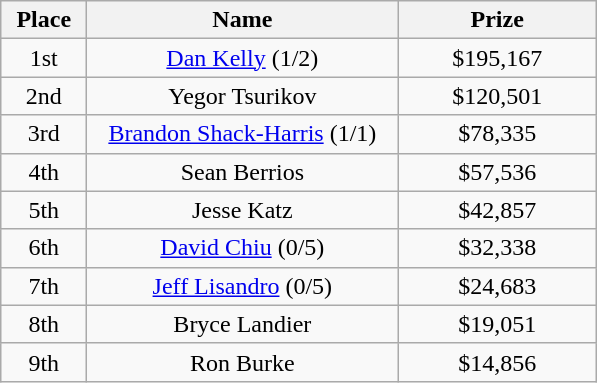<table class="wikitable">
<tr>
<th width="50">Place</th>
<th width="200">Name</th>
<th width="125">Prize</th>
</tr>
<tr>
<td align = "center">1st</td>
<td align = "center"><a href='#'>Dan Kelly</a> (1/2)</td>
<td align = "center">$195,167</td>
</tr>
<tr>
<td align = "center">2nd</td>
<td align = "center">Yegor Tsurikov</td>
<td align = "center">$120,501</td>
</tr>
<tr>
<td align = "center">3rd</td>
<td align = "center"><a href='#'>Brandon Shack-Harris</a> (1/1)</td>
<td align = "center">$78,335</td>
</tr>
<tr>
<td align = "center">4th</td>
<td align = "center">Sean Berrios</td>
<td align = "center">$57,536</td>
</tr>
<tr>
<td align = "center">5th</td>
<td align = "center">Jesse Katz</td>
<td align = "center">$42,857</td>
</tr>
<tr>
<td align = "center">6th</td>
<td align = "center"><a href='#'>David Chiu</a> (0/5)</td>
<td align = "center">$32,338</td>
</tr>
<tr>
<td align = "center">7th</td>
<td align = "center"><a href='#'>Jeff Lisandro</a> (0/5)</td>
<td align = "center">$24,683</td>
</tr>
<tr>
<td align = "center">8th</td>
<td align = "center">Bryce Landier</td>
<td align = "center">$19,051</td>
</tr>
<tr>
<td align = "center">9th</td>
<td align = "center">Ron Burke</td>
<td align = "center">$14,856</td>
</tr>
</table>
